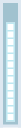<table cellpadding="2" cellspacing="0" border="1" align="right" style="border-collapse: collapse; border: 2px #DEE8F1 solid; font-size: x-small; font-family: verdana">
<tr>
<td style="background-color:#A1C2CF; color:#FFFFFF "><br><table cellpadding="2" cellspacing="0"  border="1" style="background-color:#FFFFFF; border-collapse: collapse; border: 1px #BEE8F1 solid; font-size: x-small;  font-family: verdana">
<tr>
<td></td>
</tr>
<tr --->
<td></td>
</tr>
<tr --->
<td></td>
</tr>
<tr --->
<td></td>
</tr>
<tr -->
<td></td>
</tr>
<tr --->
<td></td>
</tr>
<tr --->
<td></td>
</tr>
<tr --->
<td></td>
</tr>
<tr --->
<td></td>
</tr>
<tr --->
<td></td>
</tr>
<tr --->
<td></td>
</tr>
<tr --->
<td></td>
</tr>
<tr --->
<td></td>
</tr>
</table>
</td>
</tr>
</table>
